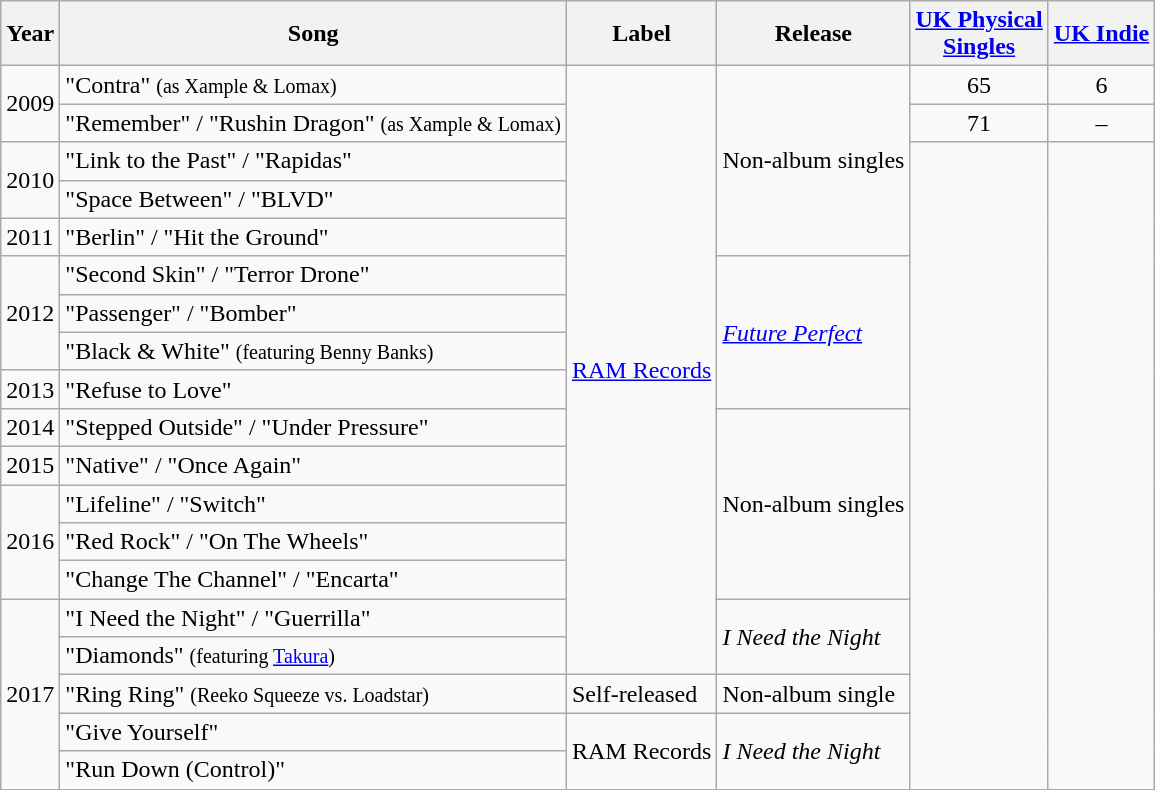<table class="wikitable">
<tr>
<th>Year</th>
<th>Song</th>
<th>Label</th>
<th>Release</th>
<th><a href='#'>UK Physical<br>Singles</a><br></th>
<th><a href='#'>UK Indie</a><br></th>
</tr>
<tr>
<td rowspan="2">2009</td>
<td>"Contra" <small>(as Xample & Lomax)</small></td>
<td rowspan="16"><a href='#'>RAM Records</a></td>
<td rowspan="5">Non-album singles</td>
<td align="center">65</td>
<td align="center">6</td>
</tr>
<tr>
<td>"Remember" / "Rushin Dragon" <small>(as Xample & Lomax)</small></td>
<td align="center">71</td>
<td align="center">–</td>
</tr>
<tr>
<td rowspan="2">2010</td>
<td>"Link to the Past" / "Rapidas"</td>
<td rowspan="17"></td>
<td rowspan="17"></td>
</tr>
<tr>
<td>"Space Between" / "BLVD"</td>
</tr>
<tr>
<td>2011</td>
<td>"Berlin" / "Hit the Ground"</td>
</tr>
<tr>
<td rowspan="3">2012</td>
<td>"Second Skin" / "Terror Drone"</td>
<td rowspan="4"><em><a href='#'>Future Perfect</a></em></td>
</tr>
<tr>
<td>"Passenger" / "Bomber"</td>
</tr>
<tr>
<td>"Black & White" <small>(featuring Benny Banks)</small></td>
</tr>
<tr>
<td>2013</td>
<td>"Refuse to Love"</td>
</tr>
<tr>
<td>2014</td>
<td>"Stepped Outside" / "Under Pressure"</td>
<td rowspan="5">Non-album singles</td>
</tr>
<tr>
<td>2015</td>
<td>"Native" / "Once Again"</td>
</tr>
<tr>
<td rowspan="3">2016</td>
<td>"Lifeline" / "Switch"</td>
</tr>
<tr>
<td>"Red Rock" / "On The Wheels"</td>
</tr>
<tr>
<td>"Change The Channel" /  "Encarta"</td>
</tr>
<tr>
<td rowspan="5">2017</td>
<td>"I Need the Night" /  "Guerrilla"</td>
<td rowspan="2"><em>I Need the Night</em></td>
</tr>
<tr>
<td>"Diamonds" <small>(featuring <a href='#'>Takura</a>)</small></td>
</tr>
<tr>
<td>"Ring Ring" <small>(Reeko Squeeze vs. Loadstar)</small></td>
<td>Self-released</td>
<td>Non-album single</td>
</tr>
<tr>
<td>"Give Yourself"</td>
<td rowspan="2">RAM Records</td>
<td rowspan="2"><em>I Need the Night</em></td>
</tr>
<tr>
<td>"Run Down (Control)"</td>
</tr>
</table>
